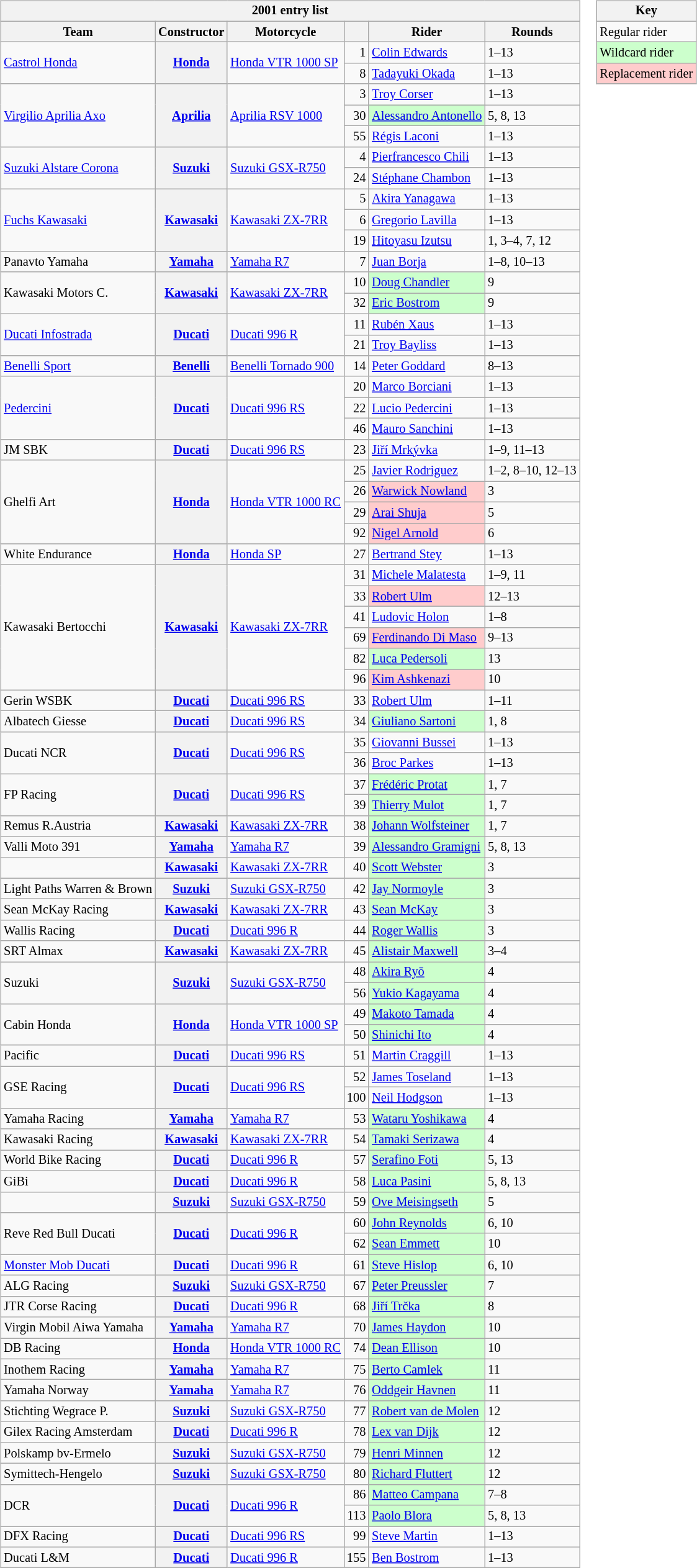<table>
<tr>
<td><br><table class="wikitable" style="font-size: 85%">
<tr>
<th colspan=6>2001 entry list</th>
</tr>
<tr>
<th>Team</th>
<th>Constructor</th>
<th>Motorcycle</th>
<th></th>
<th>Rider</th>
<th>Rounds</th>
</tr>
<tr>
<td rowspan=2><a href='#'>Castrol Honda</a></td>
<th rowspan=2><a href='#'>Honda</a></th>
<td rowspan=2><a href='#'>Honda VTR 1000 SP</a></td>
<td align="right">1</td>
<td> <a href='#'>Colin Edwards</a></td>
<td>1–13</td>
</tr>
<tr>
<td align="right">8</td>
<td> <a href='#'>Tadayuki Okada</a></td>
<td>1–13</td>
</tr>
<tr>
<td rowspan=3><a href='#'>Virgilio Aprilia Axo</a></td>
<th rowspan=3><a href='#'>Aprilia</a></th>
<td rowspan=3><a href='#'>Aprilia RSV 1000</a></td>
<td align="right">3</td>
<td> <a href='#'>Troy Corser</a></td>
<td>1–13</td>
</tr>
<tr>
<td align="right">30</td>
<td style="background:#ccffcc;"> <a href='#'>Alessandro Antonello</a></td>
<td>5, 8, 13</td>
</tr>
<tr>
<td align="right">55</td>
<td> <a href='#'>Régis Laconi</a></td>
<td>1–13</td>
</tr>
<tr>
<td rowspan=2><a href='#'>Suzuki Alstare Corona</a></td>
<th rowspan=2><a href='#'>Suzuki</a></th>
<td rowspan=2><a href='#'>Suzuki GSX-R750</a></td>
<td align="right">4</td>
<td> <a href='#'>Pierfrancesco Chili</a></td>
<td>1–13</td>
</tr>
<tr>
<td align="right">24</td>
<td> <a href='#'>Stéphane Chambon</a></td>
<td>1–13</td>
</tr>
<tr>
<td rowspan=3><a href='#'>Fuchs Kawasaki</a></td>
<th rowspan=3><a href='#'>Kawasaki</a></th>
<td rowspan=3><a href='#'>Kawasaki ZX-7RR</a></td>
<td align="right">5</td>
<td> <a href='#'>Akira Yanagawa</a></td>
<td>1–13</td>
</tr>
<tr>
<td align="right">6</td>
<td> <a href='#'>Gregorio Lavilla</a></td>
<td>1–13</td>
</tr>
<tr>
<td align="right">19</td>
<td> <a href='#'>Hitoyasu Izutsu</a></td>
<td>1, 3–4, 7, 12</td>
</tr>
<tr>
<td>Panavto Yamaha</td>
<th><a href='#'>Yamaha</a></th>
<td><a href='#'>Yamaha R7</a></td>
<td align="right">7</td>
<td> <a href='#'>Juan Borja</a></td>
<td>1–8, 10–13</td>
</tr>
<tr>
<td rowspan=2>Kawasaki Motors C.</td>
<th rowspan=2><a href='#'>Kawasaki</a></th>
<td rowspan=2><a href='#'>Kawasaki ZX-7RR</a></td>
<td align="right">10</td>
<td style="background:#ccffcc;"> <a href='#'>Doug Chandler</a></td>
<td>9</td>
</tr>
<tr>
<td align="right">32</td>
<td style="background:#ccffcc;"> <a href='#'>Eric Bostrom</a></td>
<td>9</td>
</tr>
<tr>
<td rowspan=2><a href='#'>Ducati Infostrada</a></td>
<th rowspan=2><a href='#'>Ducati</a></th>
<td rowspan=2><a href='#'>Ducati 996 R</a></td>
<td align="right">11</td>
<td> <a href='#'>Rubén Xaus</a></td>
<td>1–13</td>
</tr>
<tr>
<td align="right">21</td>
<td> <a href='#'>Troy Bayliss</a></td>
<td>1–13</td>
</tr>
<tr>
<td><a href='#'>Benelli Sport</a></td>
<th><a href='#'>Benelli</a></th>
<td><a href='#'>Benelli Tornado 900</a></td>
<td align="right">14</td>
<td> <a href='#'>Peter Goddard</a></td>
<td>8–13</td>
</tr>
<tr>
<td rowspan=3><a href='#'>Pedercini</a></td>
<th rowspan=3><a href='#'>Ducati</a></th>
<td rowspan=3><a href='#'>Ducati 996 RS</a></td>
<td align="right">20</td>
<td> <a href='#'>Marco Borciani</a></td>
<td>1–13</td>
</tr>
<tr>
<td align="right">22</td>
<td> <a href='#'>Lucio Pedercini</a></td>
<td>1–13</td>
</tr>
<tr>
<td align="right">46</td>
<td> <a href='#'>Mauro Sanchini</a></td>
<td>1–13</td>
</tr>
<tr>
<td>JM SBK</td>
<th><a href='#'>Ducati</a></th>
<td><a href='#'>Ducati 996 RS</a></td>
<td align="right">23</td>
<td> <a href='#'>Jiří Mrkývka</a></td>
<td>1–9, 11–13</td>
</tr>
<tr>
<td rowspan=4>Ghelfi Art</td>
<th rowspan=4><a href='#'>Honda</a></th>
<td rowspan=4><a href='#'>Honda VTR 1000 RC</a></td>
<td align="right">25</td>
<td> <a href='#'>Javier Rodriguez</a></td>
<td>1–2, 8–10, 12–13</td>
</tr>
<tr>
<td align="right">26</td>
<td style="background:#ffcccc;"> <a href='#'>Warwick Nowland</a></td>
<td>3</td>
</tr>
<tr>
<td align="right">29</td>
<td style="background:#ffcccc;"> <a href='#'>Arai Shuja</a></td>
<td>5</td>
</tr>
<tr>
<td align="right">92</td>
<td style="background:#ffcccc;"> <a href='#'>Nigel Arnold</a></td>
<td>6</td>
</tr>
<tr>
<td>White Endurance</td>
<th><a href='#'>Honda</a></th>
<td><a href='#'>Honda SP</a></td>
<td align="right">27</td>
<td> <a href='#'>Bertrand Stey</a></td>
<td>1–13</td>
</tr>
<tr>
<td rowspan=6>Kawasaki Bertocchi</td>
<th rowspan=6><a href='#'>Kawasaki</a></th>
<td rowspan=6><a href='#'>Kawasaki ZX-7RR</a></td>
<td align="right">31</td>
<td> <a href='#'>Michele Malatesta</a></td>
<td>1–9, 11</td>
</tr>
<tr>
<td align="right">33</td>
<td style="background:#ffcccc;"> <a href='#'>Robert Ulm</a></td>
<td>12–13</td>
</tr>
<tr>
<td align="right">41</td>
<td> <a href='#'>Ludovic Holon</a></td>
<td>1–8</td>
</tr>
<tr>
<td align="right">69</td>
<td style="background:#ffcccc;"> <a href='#'>Ferdinando Di Maso</a></td>
<td>9–13</td>
</tr>
<tr>
<td align="right">82</td>
<td style="background:#ccffcc;"> <a href='#'>Luca Pedersoli</a></td>
<td>13</td>
</tr>
<tr>
<td align="right">96</td>
<td style="background:#ffcccc;"> <a href='#'>Kim Ashkenazi</a></td>
<td>10</td>
</tr>
<tr>
<td>Gerin WSBK</td>
<th><a href='#'>Ducati</a></th>
<td><a href='#'>Ducati 996 RS</a></td>
<td align="right">33</td>
<td> <a href='#'>Robert Ulm</a></td>
<td>1–11</td>
</tr>
<tr>
<td>Albatech Giesse</td>
<th><a href='#'>Ducati</a></th>
<td><a href='#'>Ducati 996 RS</a></td>
<td align="right">34</td>
<td style="background:#ccffcc;"> <a href='#'>Giuliano Sartoni</a></td>
<td>1, 8</td>
</tr>
<tr>
<td rowspan=2>Ducati NCR</td>
<th rowspan=2><a href='#'>Ducati</a></th>
<td rowspan=2><a href='#'>Ducati 996 RS</a></td>
<td align="right">35</td>
<td> <a href='#'>Giovanni Bussei</a></td>
<td>1–13</td>
</tr>
<tr>
<td align="right">36</td>
<td> <a href='#'>Broc Parkes</a></td>
<td>1–13</td>
</tr>
<tr>
<td rowspan=2>FP Racing</td>
<th rowspan=2><a href='#'>Ducati</a></th>
<td rowspan=2><a href='#'>Ducati 996 RS</a></td>
<td align="right">37</td>
<td style="background:#ccffcc;"> <a href='#'>Frédéric Protat</a></td>
<td>1, 7</td>
</tr>
<tr>
<td align="right">39</td>
<td style="background:#ccffcc;"> <a href='#'>Thierry Mulot</a></td>
<td>1, 7</td>
</tr>
<tr>
<td>Remus R.Austria</td>
<th><a href='#'>Kawasaki</a></th>
<td><a href='#'>Kawasaki ZX-7RR</a></td>
<td align="right">38</td>
<td style="background:#ccffcc;"> <a href='#'>Johann Wolfsteiner</a></td>
<td>1, 7</td>
</tr>
<tr>
<td>Valli Moto 391</td>
<th><a href='#'>Yamaha</a></th>
<td><a href='#'>Yamaha R7</a></td>
<td align="right">39</td>
<td style="background:#ccffcc;"> <a href='#'>Alessandro Gramigni</a></td>
<td>5, 8, 13</td>
</tr>
<tr>
<td></td>
<th><a href='#'>Kawasaki</a></th>
<td><a href='#'>Kawasaki ZX-7RR</a></td>
<td align="right">40</td>
<td style="background:#ccffcc;"> <a href='#'>Scott Webster</a></td>
<td>3</td>
</tr>
<tr>
<td>Light Paths Warren & Brown</td>
<th><a href='#'>Suzuki</a></th>
<td><a href='#'>Suzuki GSX-R750</a></td>
<td align="right">42</td>
<td style="background:#ccffcc;"> <a href='#'>Jay Normoyle</a></td>
<td>3</td>
</tr>
<tr>
<td>Sean McKay Racing</td>
<th><a href='#'>Kawasaki</a></th>
<td><a href='#'>Kawasaki ZX-7RR</a></td>
<td align="right">43</td>
<td style="background:#ccffcc;"> <a href='#'>Sean McKay</a></td>
<td>3</td>
</tr>
<tr>
<td>Wallis Racing</td>
<th><a href='#'>Ducati</a></th>
<td><a href='#'>Ducati 996 R</a></td>
<td align="right">44</td>
<td style="background:#ccffcc;"> <a href='#'>Roger Wallis</a></td>
<td>3</td>
</tr>
<tr>
<td>SRT Almax</td>
<th><a href='#'>Kawasaki</a></th>
<td><a href='#'>Kawasaki ZX-7RR</a></td>
<td align="right">45</td>
<td style="background:#ccffcc;"> <a href='#'>Alistair Maxwell</a></td>
<td>3–4</td>
</tr>
<tr>
<td rowspan=2>Suzuki</td>
<th rowspan=2><a href='#'>Suzuki</a></th>
<td rowspan=2><a href='#'>Suzuki GSX-R750</a></td>
<td align="right">48</td>
<td style="background:#ccffcc;"> <a href='#'>Akira Ryō</a></td>
<td>4</td>
</tr>
<tr>
<td align="right">56</td>
<td style="background:#ccffcc;"> <a href='#'>Yukio Kagayama</a></td>
<td>4</td>
</tr>
<tr>
<td rowspan=2>Cabin Honda</td>
<th rowspan=2><a href='#'>Honda</a></th>
<td rowspan=2><a href='#'>Honda VTR 1000 SP</a></td>
<td align="right">49</td>
<td style="background:#ccffcc;"> <a href='#'>Makoto Tamada</a></td>
<td>4</td>
</tr>
<tr>
<td align="right">50</td>
<td style="background:#ccffcc;"> <a href='#'>Shinichi Ito</a></td>
<td>4</td>
</tr>
<tr>
<td>Pacific</td>
<th><a href='#'>Ducati</a></th>
<td><a href='#'>Ducati 996 RS</a></td>
<td align="right">51</td>
<td> <a href='#'>Martin Craggill</a></td>
<td>1–13</td>
</tr>
<tr>
<td rowspan=2>GSE Racing</td>
<th rowspan=2><a href='#'>Ducati</a></th>
<td rowspan=2><a href='#'>Ducati 996 RS</a></td>
<td align="right">52</td>
<td> <a href='#'>James Toseland</a></td>
<td>1–13</td>
</tr>
<tr>
<td align="right">100</td>
<td> <a href='#'>Neil Hodgson</a></td>
<td>1–13</td>
</tr>
<tr>
<td>Yamaha Racing</td>
<th><a href='#'>Yamaha</a></th>
<td><a href='#'>Yamaha R7</a></td>
<td align="right">53</td>
<td style="background:#ccffcc;"> <a href='#'>Wataru Yoshikawa</a></td>
<td>4</td>
</tr>
<tr>
<td>Kawasaki Racing</td>
<th><a href='#'>Kawasaki</a></th>
<td><a href='#'>Kawasaki ZX-7RR</a></td>
<td align="right">54</td>
<td style="background:#ccffcc;"> <a href='#'>Tamaki Serizawa</a></td>
<td>4</td>
</tr>
<tr>
<td>World Bike Racing</td>
<th><a href='#'>Ducati</a></th>
<td><a href='#'>Ducati 996 R</a></td>
<td align="right">57</td>
<td style="background:#ccffcc;"> <a href='#'>Serafino Foti</a></td>
<td>5, 13</td>
</tr>
<tr>
<td>GiBi</td>
<th><a href='#'>Ducati</a></th>
<td><a href='#'>Ducati 996 R</a></td>
<td align="right">58</td>
<td style="background:#ccffcc;"> <a href='#'>Luca Pasini</a></td>
<td>5, 8, 13</td>
</tr>
<tr>
<td></td>
<th><a href='#'>Suzuki</a></th>
<td><a href='#'>Suzuki GSX-R750</a></td>
<td align="right">59</td>
<td style="background:#ccffcc;"> <a href='#'>Ove Meisingseth</a></td>
<td>5</td>
</tr>
<tr>
<td rowspan=2>Reve Red Bull Ducati</td>
<th rowspan=2><a href='#'>Ducati</a></th>
<td rowspan=2><a href='#'>Ducati 996 R</a></td>
<td align="right">60</td>
<td style="background:#ccffcc;"> <a href='#'>John Reynolds</a></td>
<td>6, 10</td>
</tr>
<tr>
<td align="right">62</td>
<td style="background:#ccffcc;"> <a href='#'>Sean Emmett</a></td>
<td>10</td>
</tr>
<tr>
<td><a href='#'>Monster Mob Ducati</a></td>
<th><a href='#'>Ducati</a></th>
<td><a href='#'>Ducati 996 R</a></td>
<td align="right">61</td>
<td style="background:#ccffcc;"> <a href='#'>Steve Hislop</a></td>
<td>6, 10</td>
</tr>
<tr>
<td>ALG Racing</td>
<th><a href='#'>Suzuki</a></th>
<td><a href='#'>Suzuki GSX-R750</a></td>
<td align="right">67</td>
<td style="background:#ccffcc;"> <a href='#'>Peter Preussler</a></td>
<td>7</td>
</tr>
<tr>
<td>JTR Corse Racing</td>
<th><a href='#'>Ducati</a></th>
<td><a href='#'>Ducati 996 R</a></td>
<td align="right">68</td>
<td style="background:#ccffcc;"> <a href='#'>Jiří Trčka</a></td>
<td>8</td>
</tr>
<tr>
<td>Virgin Mobil Aiwa Yamaha</td>
<th><a href='#'>Yamaha</a></th>
<td><a href='#'>Yamaha R7</a></td>
<td align="right">70</td>
<td style="background:#ccffcc;"> <a href='#'>James Haydon</a></td>
<td>10</td>
</tr>
<tr>
<td>DB Racing</td>
<th><a href='#'>Honda</a></th>
<td><a href='#'>Honda VTR 1000 RC</a></td>
<td align="right">74</td>
<td style="background:#ccffcc;"> <a href='#'>Dean Ellison</a></td>
<td>10</td>
</tr>
<tr>
<td>Inothem Racing</td>
<th><a href='#'>Yamaha</a></th>
<td><a href='#'>Yamaha R7</a></td>
<td align="right">75</td>
<td style="background:#ccffcc;"> <a href='#'>Berto Camlek</a></td>
<td>11</td>
</tr>
<tr>
<td>Yamaha Norway</td>
<th><a href='#'>Yamaha</a></th>
<td><a href='#'>Yamaha R7</a></td>
<td align="right">76</td>
<td style="background:#ccffcc;"> <a href='#'>Oddgeir Havnen</a></td>
<td>11</td>
</tr>
<tr>
<td>Stichting Wegrace P.</td>
<th><a href='#'>Suzuki</a></th>
<td><a href='#'>Suzuki GSX-R750</a></td>
<td align="right">77</td>
<td style="background:#ccffcc;"> <a href='#'>Robert van de Molen</a></td>
<td>12</td>
</tr>
<tr>
<td>Gilex Racing Amsterdam</td>
<th><a href='#'>Ducati</a></th>
<td><a href='#'>Ducati 996 R</a></td>
<td align="right">78</td>
<td style="background:#ccffcc;"> <a href='#'>Lex van Dijk</a></td>
<td>12</td>
</tr>
<tr>
<td>Polskamp bv-Ermelo</td>
<th><a href='#'>Suzuki</a></th>
<td><a href='#'>Suzuki GSX-R750</a></td>
<td align="right">79</td>
<td style="background:#ccffcc;"> <a href='#'>Henri Minnen</a></td>
<td>12</td>
</tr>
<tr>
<td>Symittech-Hengelo</td>
<th><a href='#'>Suzuki</a></th>
<td><a href='#'>Suzuki GSX-R750</a></td>
<td align="right">80</td>
<td style="background:#ccffcc;"> <a href='#'>Richard Fluttert</a></td>
<td>12</td>
</tr>
<tr>
<td rowspan=2>DCR</td>
<th rowspan=2><a href='#'>Ducati</a></th>
<td rowspan=2><a href='#'>Ducati 996 R</a></td>
<td align="right">86</td>
<td style="background:#ccffcc;"> <a href='#'>Matteo Campana</a></td>
<td>7–8</td>
</tr>
<tr>
<td align="right">113</td>
<td style="background:#ccffcc;"> <a href='#'>Paolo Blora</a></td>
<td>5, 8, 13</td>
</tr>
<tr>
<td>DFX Racing</td>
<th><a href='#'>Ducati</a></th>
<td><a href='#'>Ducati 996 RS</a></td>
<td align="right">99</td>
<td> <a href='#'>Steve Martin</a></td>
<td>1–13</td>
</tr>
<tr>
<td>Ducati L&M</td>
<th><a href='#'>Ducati</a></th>
<td><a href='#'>Ducati 996 R</a></td>
<td align="right">155</td>
<td> <a href='#'>Ben Bostrom</a></td>
<td>1–13</td>
</tr>
</table>
</td>
<td valign="top"><br><table class="wikitable" style="font-size: 85%;">
<tr>
<th colspan=2>Key</th>
</tr>
<tr>
<td>Regular rider</td>
</tr>
<tr style="background:#ccffcc;">
<td>Wildcard rider</td>
</tr>
<tr style="background:#ffcccc;">
<td>Replacement rider</td>
</tr>
</table>
</td>
</tr>
</table>
